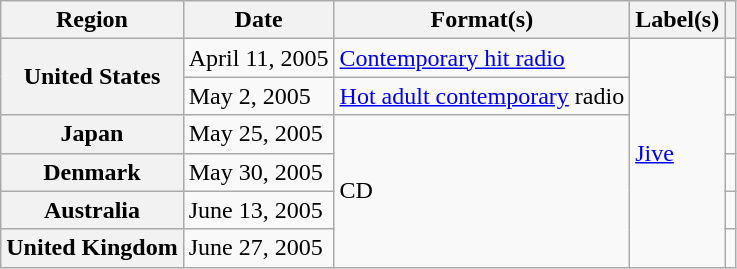<table class="wikitable plainrowheaders">
<tr>
<th scope="col">Region</th>
<th scope="col">Date</th>
<th scope="col">Format(s)</th>
<th scope="col">Label(s)</th>
<th scope="col"></th>
</tr>
<tr>
<th scope="row" rowspan="2">United States</th>
<td>April 11, 2005</td>
<td><a href='#'>Contemporary hit radio</a></td>
<td rowspan="6"><a href='#'>Jive</a></td>
<td></td>
</tr>
<tr>
<td>May 2, 2005</td>
<td><a href='#'>Hot adult contemporary</a> radio</td>
<td></td>
</tr>
<tr>
<th scope="row">Japan</th>
<td>May 25, 2005</td>
<td rowspan="4">CD</td>
<td></td>
</tr>
<tr>
<th scope="row">Denmark</th>
<td>May 30, 2005</td>
<td></td>
</tr>
<tr>
<th scope="row">Australia</th>
<td>June 13, 2005</td>
<td></td>
</tr>
<tr>
<th scope="row">United Kingdom</th>
<td>June 27, 2005</td>
<td></td>
</tr>
</table>
